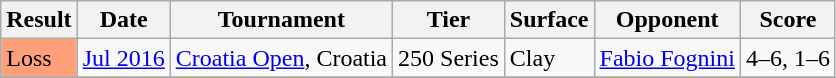<table class="sortable wikitable">
<tr>
<th>Result</th>
<th>Date</th>
<th>Tournament</th>
<th>Tier</th>
<th>Surface</th>
<th>Opponent</th>
<th class="unsortable">Score</th>
</tr>
<tr>
<td style="background:#ffa07a;">Loss</td>
<td><a href='#'>Jul 2016</a></td>
<td><a href='#'>Croatia Open</a>, Croatia</td>
<td>250 Series</td>
<td>Clay</td>
<td> <a href='#'>Fabio Fognini</a></td>
<td>4–6, 1–6</td>
</tr>
<tr>
</tr>
</table>
